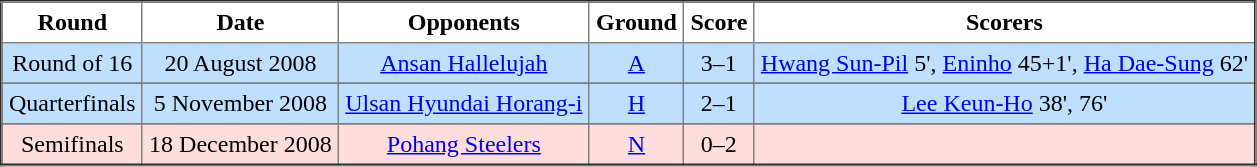<table border="2" cellpadding="4" style="border-collapse:collapse; text-align:center;">
<tr>
<th><strong>Round</strong></th>
<th><strong>Date</strong></th>
<th><strong>Opponents</strong></th>
<th><strong>Ground</strong></th>
<th><strong>Score</strong></th>
<th><strong>Scorers</strong></th>
</tr>
<tr bgcolor="#bfdfff">
<td>Round of 16</td>
<td>20 August 2008</td>
<td><a href='#'>Ansan Hallelujah</a></td>
<td><a href='#'>A</a></td>
<td>3–1</td>
<td><a href='#'>Hwang Sun-Pil</a> 5', <a href='#'>Eninho</a> 45+1', <a href='#'>Ha Dae-Sung</a> 62'</td>
</tr>
<tr>
</tr>
<tr bgcolor="#bfdfff">
<td>Quarterfinals</td>
<td>5 November 2008</td>
<td><a href='#'>Ulsan Hyundai Horang-i</a></td>
<td><a href='#'>H</a></td>
<td>2–1</td>
<td><a href='#'>Lee Keun-Ho</a> 38', 76'</td>
</tr>
<tr>
</tr>
<tr bgcolor="#ffdddd">
<td>Semifinals</td>
<td>18 December 2008</td>
<td><a href='#'>Pohang Steelers</a></td>
<td><a href='#'>N</a></td>
<td>0–2</td>
<td></td>
</tr>
</table>
